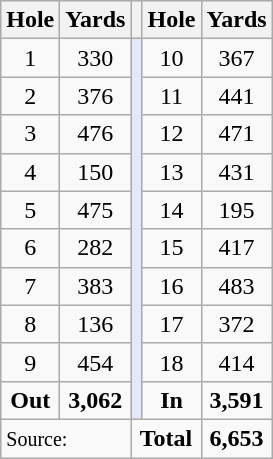<table class="wikitable" style="text-align:center; font-size:100%;">
<tr>
<th>Hole</th>
<th>Yards</th>
<th></th>
<th>Hole</th>
<th>Yards</th>
</tr>
<tr>
<td>1</td>
<td>330</td>
<td rowspan=10 style="background:#E6E8FA;"></td>
<td>10</td>
<td>367</td>
</tr>
<tr>
<td>2</td>
<td>376</td>
<td>11</td>
<td>441</td>
</tr>
<tr>
<td>3</td>
<td>476</td>
<td>12</td>
<td>471</td>
</tr>
<tr>
<td>4</td>
<td>150</td>
<td>13</td>
<td>431</td>
</tr>
<tr>
<td>5</td>
<td>475</td>
<td>14</td>
<td>195</td>
</tr>
<tr>
<td>6</td>
<td>282</td>
<td>15</td>
<td>417</td>
</tr>
<tr>
<td>7</td>
<td>383</td>
<td>16</td>
<td>483</td>
</tr>
<tr>
<td>8</td>
<td>136</td>
<td>17</td>
<td>372</td>
</tr>
<tr>
<td>9</td>
<td>454</td>
<td>18</td>
<td>414</td>
</tr>
<tr>
<td><strong>Out</strong></td>
<td><strong>3,062</strong></td>
<td><strong>In</strong></td>
<td><strong>3,591</strong></td>
</tr>
<tr>
<td colspan=2 align=left><small>Source:</small></td>
<td colspan=2><strong>Total</strong></td>
<td><strong>6,653</strong></td>
</tr>
</table>
